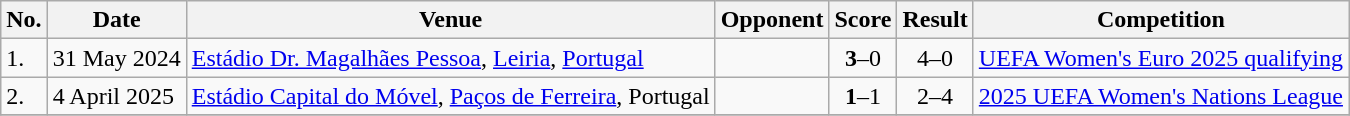<table class="wikitable">
<tr>
<th>No.</th>
<th>Date</th>
<th>Venue</th>
<th>Opponent</th>
<th>Score</th>
<th>Result</th>
<th>Competition</th>
</tr>
<tr>
<td>1.</td>
<td>31 May 2024</td>
<td><a href='#'>Estádio Dr. Magalhães Pessoa</a>, <a href='#'>Leiria</a>, <a href='#'>Portugal</a></td>
<td></td>
<td align=center><strong>3</strong>–0</td>
<td align=center>4–0</td>
<td><a href='#'>UEFA Women's Euro 2025 qualifying</a></td>
</tr>
<tr>
<td>2.</td>
<td>4 April 2025</td>
<td><a href='#'>Estádio Capital do Móvel</a>, <a href='#'>Paços de Ferreira</a>, Portugal</td>
<td></td>
<td align=center><strong>1</strong>–1</td>
<td align=center>2–4</td>
<td><a href='#'>2025 UEFA Women's Nations League</a></td>
</tr>
<tr>
</tr>
</table>
